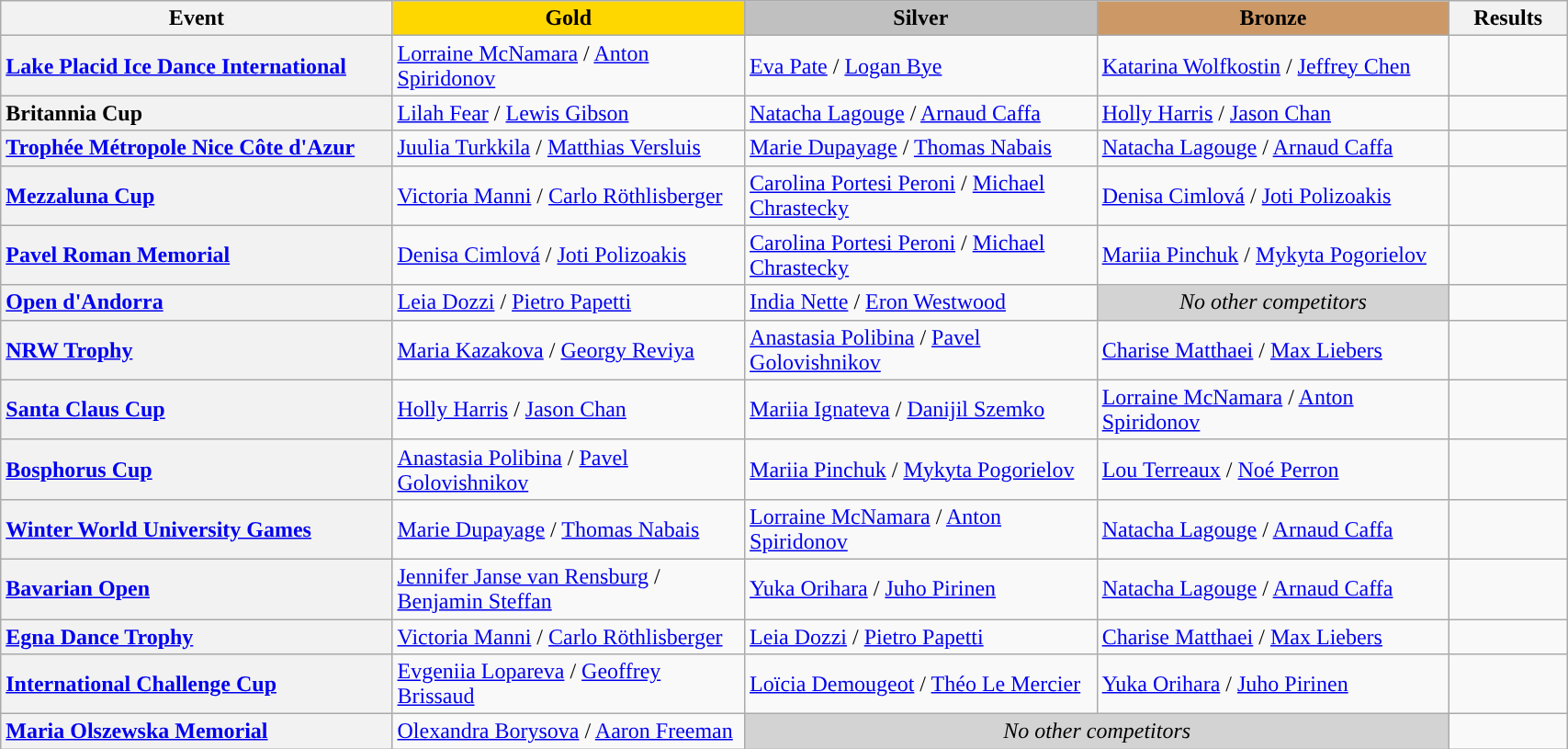<table class="wikitable unsortable" style="text-align:left; width:90%;">
<tr>
<th scope="col" style="text-align:center; width:25%;">Event</th>
<td scope="col" style="text-align:center; width:22.5%; background:gold"><strong>Gold</strong></td>
<td scope="col" style="text-align:center; width:22.5%; background:silver"><strong>Silver</strong></td>
<td scope="col" style="text-align:center; width:22.5%; background:#c96"><strong>Bronze</strong></td>
<th scope="col" style="text-align:center; width:7.5%;">Results</th>
</tr>
<tr>
<th scope="row" style="text-align:left"> <a href='#'>Lake Placid Ice Dance International</a></th>
<td> <a href='#'>Lorraine McNamara</a> / <a href='#'>Anton Spiridonov</a></td>
<td> <a href='#'>Eva Pate</a> / <a href='#'>Logan Bye</a></td>
<td> <a href='#'>Katarina Wolfkostin</a> / <a href='#'>Jeffrey Chen</a></td>
<td></td>
</tr>
<tr>
<th scope="row" style="text-align:left"> Britannia Cup</th>
<td> <a href='#'>Lilah Fear</a> / <a href='#'>Lewis Gibson</a></td>
<td> <a href='#'>Natacha Lagouge</a> / <a href='#'>Arnaud Caffa</a></td>
<td> <a href='#'>Holly Harris</a> / <a href='#'>Jason Chan</a></td>
<td></td>
</tr>
<tr>
<th scope="row" style="text-align:left"> <a href='#'>Trophée Métropole Nice Côte d'Azur</a></th>
<td> <a href='#'>Juulia Turkkila</a> / <a href='#'>Matthias Versluis</a></td>
<td> <a href='#'>Marie Dupayage</a> / <a href='#'>Thomas Nabais</a></td>
<td> <a href='#'>Natacha Lagouge</a> / <a href='#'>Arnaud Caffa</a></td>
<td></td>
</tr>
<tr>
<th scope="row" style="text-align:left"> <a href='#'>Mezzaluna Cup</a></th>
<td> <a href='#'>Victoria Manni</a> / <a href='#'>Carlo Röthlisberger</a></td>
<td> <a href='#'>Carolina Portesi Peroni</a> / <a href='#'>Michael Chrastecky</a></td>
<td> <a href='#'>Denisa Cimlová</a> / <a href='#'>Joti Polizoakis</a></td>
<td></td>
</tr>
<tr>
<th scope="row" style="text-align:left"> <a href='#'>Pavel Roman Memorial</a></th>
<td> <a href='#'>Denisa Cimlová</a> / <a href='#'>Joti Polizoakis</a></td>
<td> <a href='#'>Carolina Portesi Peroni</a> / <a href='#'>Michael Chrastecky</a></td>
<td> <a href='#'>Mariia Pinchuk</a> / <a href='#'>Mykyta Pogorielov</a></td>
<td></td>
</tr>
<tr>
<th scope="row" style="text-align:left"> <a href='#'>Open d'Andorra</a></th>
<td> <a href='#'>Leia Dozzi</a> / <a href='#'>Pietro Papetti</a></td>
<td> <a href='#'>India Nette</a> / <a href='#'>Eron Westwood</a></td>
<td align="center" bgcolor="lightgray"><em>No other competitors</em></td>
<td></td>
</tr>
<tr>
<th scope="row" style="text-align:left"> <a href='#'>NRW Trophy</a></th>
<td> <a href='#'>Maria Kazakova</a> / <a href='#'>Georgy Reviya</a></td>
<td> <a href='#'>Anastasia Polibina</a> / <a href='#'>Pavel Golovishnikov</a></td>
<td> <a href='#'>Charise Matthaei</a> / <a href='#'>Max Liebers</a></td>
<td></td>
</tr>
<tr>
<th scope="row" style="text-align:left"> <a href='#'>Santa Claus Cup</a></th>
<td> <a href='#'>Holly Harris</a> / <a href='#'>Jason Chan</a></td>
<td> <a href='#'>Mariia Ignateva</a> / <a href='#'>Danijil Szemko</a></td>
<td> <a href='#'>Lorraine McNamara</a> / <a href='#'>Anton Spiridonov</a></td>
<td></td>
</tr>
<tr>
<th scope="row" style="text-align:left"> <a href='#'>Bosphorus Cup</a></th>
<td> <a href='#'>Anastasia Polibina</a> / <a href='#'>Pavel Golovishnikov</a></td>
<td> <a href='#'>Mariia Pinchuk</a> / <a href='#'>Mykyta Pogorielov</a></td>
<td> <a href='#'>Lou Terreaux</a> / <a href='#'>Noé Perron</a></td>
<td></td>
</tr>
<tr>
<th scope="row" style="text-align:left"> <a href='#'>Winter World University Games</a></th>
<td> <a href='#'>Marie Dupayage</a> / <a href='#'>Thomas Nabais</a></td>
<td> <a href='#'>Lorraine McNamara</a> / <a href='#'>Anton Spiridonov</a></td>
<td> <a href='#'>Natacha Lagouge</a> / <a href='#'>Arnaud Caffa</a></td>
<td></td>
</tr>
<tr>
<th scope="row" style="text-align:left"> <a href='#'>Bavarian Open</a></th>
<td> <a href='#'>Jennifer Janse van Rensburg</a> / <a href='#'>Benjamin Steffan</a></td>
<td> <a href='#'>Yuka Orihara</a> / <a href='#'>Juho Pirinen</a></td>
<td> <a href='#'>Natacha Lagouge</a> / <a href='#'>Arnaud Caffa</a></td>
<td></td>
</tr>
<tr>
<th scope="row" style="text-align:left"> <a href='#'>Egna Dance Trophy</a></th>
<td> <a href='#'>Victoria Manni</a> / <a href='#'>Carlo Röthlisberger</a></td>
<td> <a href='#'>Leia Dozzi</a> / <a href='#'>Pietro Papetti</a></td>
<td> <a href='#'>Charise Matthaei</a> / <a href='#'>Max Liebers</a></td>
<td></td>
</tr>
<tr>
<th scope="row" style="text-align:left"> <a href='#'>International Challenge Cup</a></th>
<td> <a href='#'>Evgeniia Lopareva</a> / <a href='#'>Geoffrey Brissaud</a></td>
<td> <a href='#'>Loïcia Demougeot</a> / <a href='#'>Théo Le Mercier</a></td>
<td> <a href='#'>Yuka Orihara</a> / <a href='#'>Juho Pirinen</a></td>
<td></td>
</tr>
<tr>
<th scope="row" style="text-align:left"> <a href='#'>Maria Olszewska Memorial</a></th>
<td> <a href='#'>Olexandra Borysova</a> / <a href='#'>Aaron Freeman</a></td>
<td colspan="2" align="center" bgcolor="lightgray"><em>No other competitors</em></td>
<td></td>
</tr>
</table>
